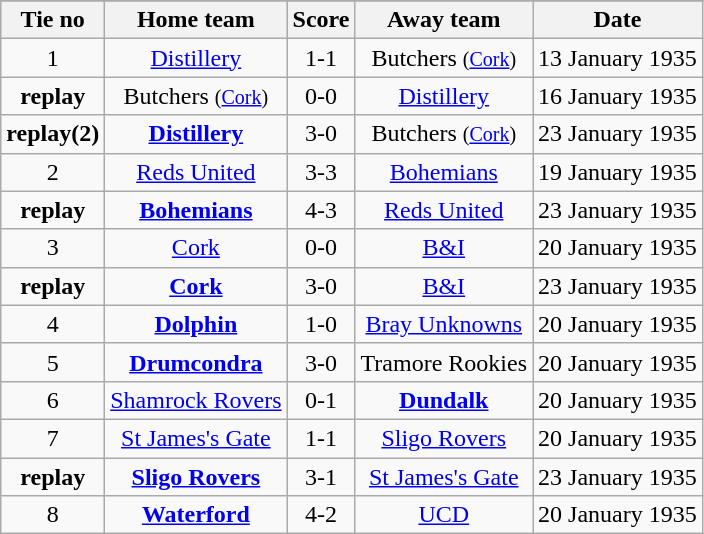<table class="wikitable" style="text-align: center">
<tr>
</tr>
<tr>
<th>Tie no</th>
<th>Home team</th>
<th>Score</th>
<th>Away team</th>
<th>Date</th>
</tr>
<tr>
<td>1</td>
<td><a href='#'>Distillery</a></td>
<td>1-1</td>
<td>Butchers <small>(<a href='#'>Cork</a>)</small></td>
<td>13 January 1935</td>
</tr>
<tr>
<td><strong>replay</strong></td>
<td>Butchers <small>(<a href='#'>Cork</a>)</small></td>
<td>0-0</td>
<td><a href='#'>Distillery</a></td>
<td>16 January 1935</td>
</tr>
<tr>
<td><strong>replay(2)</strong></td>
<td><strong><a href='#'>Distillery</a></strong></td>
<td>3-0</td>
<td>Butchers <small>(<a href='#'>Cork</a>)</small></td>
<td>23 January 1935</td>
</tr>
<tr>
<td>2</td>
<td><a href='#'>Reds United</a></td>
<td>3-3</td>
<td><a href='#'>Bohemians</a></td>
<td>19 January 1935</td>
</tr>
<tr>
<td><strong>replay</strong></td>
<td><strong><a href='#'>Bohemians</a></strong></td>
<td>4-3</td>
<td><a href='#'>Reds United</a></td>
<td>23 January 1935</td>
</tr>
<tr>
<td>3</td>
<td><a href='#'>Cork</a></td>
<td>0-0</td>
<td><a href='#'>B&I</a></td>
<td>20 January 1935</td>
</tr>
<tr>
<td><strong>replay</strong></td>
<td><strong><a href='#'>Cork</a></strong></td>
<td>3-0</td>
<td><a href='#'>B&I</a></td>
<td>23 January 1935</td>
</tr>
<tr>
<td>4</td>
<td><strong><a href='#'>Dolphin</a></strong></td>
<td>1-0</td>
<td><a href='#'>Bray Unknowns</a></td>
<td>20 January 1935</td>
</tr>
<tr>
<td>5</td>
<td><strong><a href='#'>Drumcondra</a></strong></td>
<td>3-0</td>
<td>Tramore Rookies</td>
<td>20 January 1935</td>
</tr>
<tr>
<td>6</td>
<td><a href='#'>Shamrock Rovers</a></td>
<td>0-1</td>
<td><strong><a href='#'>Dundalk</a></strong></td>
<td>20 January 1935</td>
</tr>
<tr>
<td>7</td>
<td><a href='#'>St James's Gate</a></td>
<td>1-1</td>
<td><a href='#'>Sligo Rovers</a></td>
<td>20 January 1935</td>
</tr>
<tr>
<td><strong>replay</strong></td>
<td><strong><a href='#'>Sligo Rovers</a></strong></td>
<td>3-1</td>
<td><a href='#'>St James's Gate</a></td>
<td>23 January 1935</td>
</tr>
<tr>
<td>8</td>
<td><strong><a href='#'>Waterford</a></strong></td>
<td>4-2</td>
<td><a href='#'>UCD</a></td>
<td>20 January 1935</td>
</tr>
</table>
